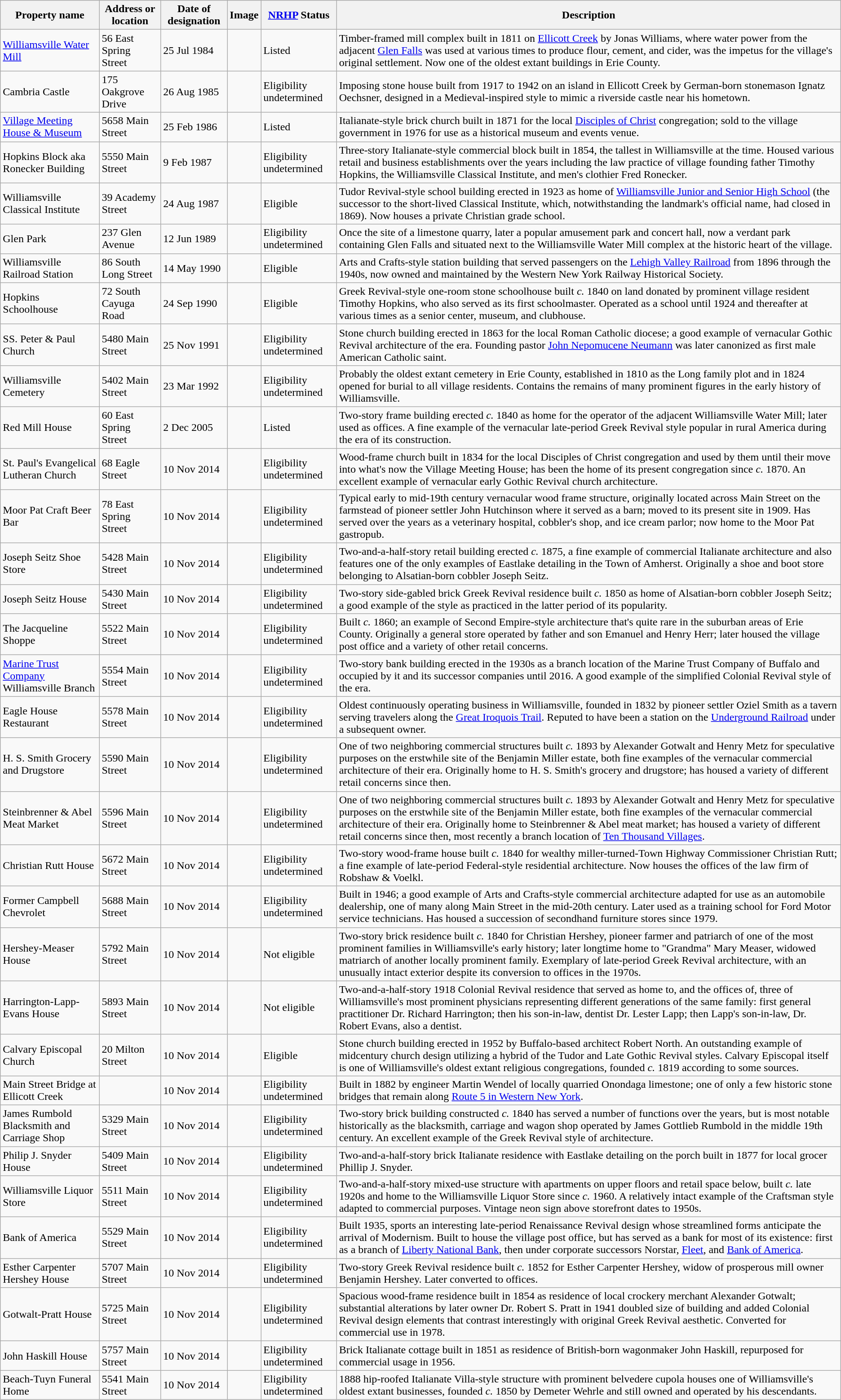<table class="wikitable sortable">
<tr>
<th>Property name</th>
<th>Address or location</th>
<th>Date of designation</th>
<th>Image</th>
<th><a href='#'>NRHP</a> Status</th>
<th>Description</th>
</tr>
<tr>
<td><a href='#'>Williamsville Water Mill</a></td>
<td>56 East Spring Street</td>
<td>25 Jul 1984</td>
<td></td>
<td>Listed</td>
<td>Timber-framed mill complex built in 1811 on <a href='#'>Ellicott Creek</a> by Jonas Williams, where water power from the adjacent <a href='#'>Glen Falls</a> was used at various times to produce flour, cement, and cider, was the impetus for the village's original settlement. Now one of the oldest extant buildings in Erie County.</td>
</tr>
<tr>
<td>Cambria Castle</td>
<td>175 Oakgrove Drive</td>
<td>26 Aug 1985</td>
<td></td>
<td>Eligibility undetermined</td>
<td>Imposing stone house built from 1917 to 1942 on an island in Ellicott Creek by German-born stonemason Ignatz Oechsner, designed in a Medieval-inspired style to mimic a riverside castle near his hometown.</td>
</tr>
<tr>
<td><a href='#'>Village Meeting House & Museum</a></td>
<td>5658 Main Street</td>
<td>25 Feb 1986</td>
<td></td>
<td>Listed</td>
<td>Italianate-style brick church built in 1871 for the local <a href='#'>Disciples of Christ</a> congregation; sold to the village government in 1976 for use as a historical museum and events venue.</td>
</tr>
<tr>
<td>Hopkins Block aka Ronecker Building</td>
<td>5550 Main Street</td>
<td>9 Feb 1987</td>
<td></td>
<td>Eligibility undetermined</td>
<td>Three-story Italianate-style commercial block built in 1854, the tallest in Williamsville at the time. Housed various retail and business establishments over the years including the law practice of village founding father Timothy Hopkins, the Williamsville Classical Institute, and men's clothier Fred Ronecker.</td>
</tr>
<tr>
<td>Williamsville Classical Institute</td>
<td>39 Academy Street</td>
<td>24 Aug 1987</td>
<td></td>
<td>Eligible</td>
<td>Tudor Revival-style school building erected in 1923 as home of <a href='#'>Williamsville Junior and Senior High School</a> (the successor to the short-lived Classical Institute, which, notwithstanding the landmark's official name, had closed in 1869). Now houses a private Christian grade school.</td>
</tr>
<tr>
<td>Glen Park</td>
<td>237 Glen Avenue</td>
<td>12 Jun 1989</td>
<td></td>
<td>Eligibility undetermined</td>
<td>Once the site of a limestone quarry, later a popular amusement park and concert hall, now a verdant park containing Glen Falls and situated next to the Williamsville Water Mill complex at the historic heart of the village.</td>
</tr>
<tr>
<td>Williamsville Railroad Station</td>
<td>86 South Long Street</td>
<td>14 May 1990</td>
<td></td>
<td>Eligible</td>
<td>Arts and Crafts-style station building that served passengers on the <a href='#'>Lehigh Valley Railroad</a> from 1896 through the 1940s, now owned and maintained by the Western New York Railway Historical Society.</td>
</tr>
<tr>
<td>Hopkins Schoolhouse</td>
<td>72 South Cayuga Road</td>
<td>24 Sep 1990</td>
<td></td>
<td>Eligible</td>
<td>Greek Revival-style one-room stone schoolhouse built <em>c.</em> 1840 on land donated by prominent village resident Timothy Hopkins, who also served as its first schoolmaster. Operated as a school until 1924 and thereafter at various times as a senior center, museum, and clubhouse.</td>
</tr>
<tr>
<td>SS. Peter & Paul Church</td>
<td>5480 Main Street</td>
<td>25 Nov 1991</td>
<td></td>
<td>Eligibility undetermined</td>
<td>Stone church building erected in 1863 for the local Roman Catholic diocese; a good example of vernacular Gothic Revival architecture of the era. Founding pastor <a href='#'>John Nepomucene Neumann</a> was later canonized as first male American Catholic saint.</td>
</tr>
<tr>
<td>Williamsville Cemetery</td>
<td>5402 Main Street</td>
<td>23 Mar 1992</td>
<td></td>
<td>Eligibility undetermined</td>
<td>Probably the oldest extant cemetery in Erie County, established in 1810 as the Long family plot and in 1824 opened for burial to all village residents. Contains the remains of many prominent figures in the early history of Williamsville.</td>
</tr>
<tr>
<td>Red Mill House</td>
<td>60 East Spring Street</td>
<td>2 Dec 2005</td>
<td></td>
<td>Listed</td>
<td>Two-story frame building erected <em>c.</em> 1840 as home for the operator of the adjacent Williamsville Water Mill; later used as offices. A fine example of the vernacular late-period Greek Revival style popular in rural America during the era of its construction.</td>
</tr>
<tr>
<td>St. Paul's Evangelical Lutheran Church</td>
<td>68 Eagle Street</td>
<td>10 Nov 2014</td>
<td></td>
<td>Eligibility undetermined</td>
<td>Wood-frame church built in 1834 for the local Disciples of Christ congregation and used by them until their move into what's now the Village Meeting House; has been the home of its present congregation since <em>c.</em> 1870. An excellent example of vernacular early Gothic Revival church architecture.</td>
</tr>
<tr>
<td>Moor Pat Craft Beer Bar</td>
<td>78 East Spring Street</td>
<td>10 Nov 2014</td>
<td></td>
<td>Eligibility undetermined</td>
<td>Typical early to mid-19th century vernacular wood frame structure, originally located across Main Street on the farmstead of pioneer settler John Hutchinson where it served as a barn; moved to its present site in 1909. Has served over the years as a veterinary hospital, cobbler's shop, and ice cream parlor; now home to the Moor Pat gastropub.</td>
</tr>
<tr>
<td>Joseph Seitz Shoe Store</td>
<td>5428 Main Street</td>
<td>10 Nov 2014</td>
<td></td>
<td>Eligibility undetermined</td>
<td>Two-and-a-half-story retail building erected <em>c.</em> 1875, a fine example of commercial Italianate architecture and also features one of the only examples of Eastlake detailing in the Town of Amherst. Originally a shoe and boot store belonging to Alsatian-born cobbler Joseph Seitz.</td>
</tr>
<tr>
<td>Joseph Seitz House</td>
<td>5430 Main Street</td>
<td>10 Nov 2014</td>
<td></td>
<td>Eligibility undetermined</td>
<td>Two-story side-gabled brick Greek Revival residence built <em>c.</em> 1850 as home of Alsatian-born cobbler Joseph Seitz; a good example of the style as practiced in the latter period of its popularity.</td>
</tr>
<tr>
<td>The Jacqueline Shoppe</td>
<td>5522 Main Street</td>
<td>10 Nov 2014</td>
<td></td>
<td>Eligibility undetermined</td>
<td>Built <em>c.</em> 1860; an example of Second Empire-style architecture that's quite rare in the suburban areas of Erie County. Originally a general store operated by father and son Emanuel and Henry Herr; later housed the village post office and a variety of other retail concerns.</td>
</tr>
<tr>
<td><a href='#'>Marine Trust Company</a> Williamsville Branch</td>
<td>5554 Main Street</td>
<td>10 Nov 2014</td>
<td></td>
<td>Eligibility undetermined</td>
<td>Two-story bank building erected in the 1930s as a branch location of the Marine Trust Company of Buffalo and occupied by it and its successor companies until 2016. A good example of the simplified Colonial Revival style of the era.</td>
</tr>
<tr>
<td>Eagle House Restaurant</td>
<td>5578 Main Street</td>
<td>10 Nov 2014</td>
<td></td>
<td>Eligibility undetermined</td>
<td>Oldest continuously operating business in Williamsville, founded in 1832 by pioneer settler Oziel Smith as a tavern serving travelers along the <a href='#'>Great Iroquois Trail</a>. Reputed to have been a station on the <a href='#'>Underground Railroad</a> under a subsequent owner.</td>
</tr>
<tr>
<td>H. S. Smith Grocery and Drugstore</td>
<td>5590 Main Street</td>
<td>10 Nov 2014</td>
<td></td>
<td>Eligibility undetermined</td>
<td>One of two neighboring commercial structures built <em>c.</em> 1893 by Alexander Gotwalt and Henry Metz for speculative purposes on the erstwhile site of the Benjamin Miller estate, both fine examples of the vernacular commercial architecture of their era. Originally home to H. S. Smith's grocery and drugstore; has housed a variety of different retail concerns since then.</td>
</tr>
<tr>
<td>Steinbrenner & Abel Meat Market</td>
<td>5596 Main Street</td>
<td>10 Nov 2014</td>
<td></td>
<td>Eligibility undetermined</td>
<td>One of two neighboring commercial structures built <em>c.</em> 1893 by Alexander Gotwalt and Henry Metz for speculative purposes on the erstwhile site of the Benjamin Miller estate, both fine examples of the vernacular commercial architecture of their era. Originally home to Steinbrenner & Abel meat market; has housed a variety of different retail concerns since then, most recently a branch location of <a href='#'>Ten Thousand Villages</a>.</td>
</tr>
<tr>
<td>Christian Rutt House</td>
<td>5672 Main Street</td>
<td>10 Nov 2014</td>
<td></td>
<td>Eligibility undetermined</td>
<td>Two-story wood-frame house built <em>c.</em> 1840 for wealthy miller-turned-Town Highway Commissioner Christian Rutt; a fine example of late-period Federal-style residential architecture. Now houses the offices of the law firm of Robshaw & Voelkl.</td>
</tr>
<tr>
<td>Former Campbell Chevrolet</td>
<td>5688 Main Street</td>
<td>10 Nov 2014</td>
<td></td>
<td>Eligibility undetermined</td>
<td>Built in 1946; a good example of Arts and Crafts-style commercial architecture adapted for use as an automobile dealership, one of many along Main Street in the mid-20th century. Later used as a training school for Ford Motor service technicians. Has housed a succession of secondhand furniture stores since 1979.</td>
</tr>
<tr>
<td>Hershey-Measer House</td>
<td>5792 Main Street</td>
<td>10 Nov 2014</td>
<td></td>
<td>Not eligible</td>
<td>Two-story brick residence built <em>c.</em> 1840 for Christian Hershey, pioneer farmer and patriarch of one of the most prominent families in Williamsville's early history; later longtime home to "Grandma" Mary Measer, widowed matriarch of another locally prominent family. Exemplary of late-period Greek Revival architecture, with an unusually intact exterior despite its conversion to offices in the 1970s.</td>
</tr>
<tr>
<td>Harrington-Lapp-Evans House</td>
<td>5893 Main Street</td>
<td>10 Nov 2014</td>
<td></td>
<td>Not eligible</td>
<td>Two-and-a-half-story 1918 Colonial Revival residence that served as home to, and the offices of, three of Williamsville's most prominent physicians representing different generations of the same family: first general practitioner Dr. Richard Harrington; then his son-in-law, dentist Dr. Lester Lapp; then Lapp's son-in-law, Dr. Robert Evans, also a dentist.</td>
</tr>
<tr>
<td>Calvary Episcopal Church</td>
<td>20 Milton Street</td>
<td>10 Nov 2014</td>
<td></td>
<td>Eligible</td>
<td>Stone church building erected in 1952 by Buffalo-based architect Robert North. An outstanding example of midcentury church design utilizing a hybrid of the Tudor and Late Gothic Revival styles. Calvary Episcopal itself is one of Williamsville's oldest extant religious congregations, founded <em>c.</em> 1819 according to some sources.</td>
</tr>
<tr>
<td>Main Street Bridge at Ellicott Creek</td>
<td></td>
<td>10 Nov 2014</td>
<td></td>
<td>Eligibility undetermined</td>
<td>Built in 1882 by engineer Martin Wendel of locally quarried Onondaga limestone; one of only a few historic stone bridges that remain along <a href='#'>Route 5 in Western New York</a>.</td>
</tr>
<tr>
<td>James Rumbold Blacksmith and Carriage Shop</td>
<td>5329 Main Street</td>
<td>10 Nov 2014</td>
<td></td>
<td>Eligibility undetermined</td>
<td>Two-story brick building constructed <em>c.</em> 1840 has served a number of functions over the years, but is most notable historically as the blacksmith, carriage and wagon shop operated by James Gottlieb Rumbold in the middle 19th century. An excellent example of the Greek Revival style of architecture.</td>
</tr>
<tr>
<td>Philip J. Snyder House</td>
<td>5409 Main Street</td>
<td>10 Nov 2014</td>
<td></td>
<td>Eligibility undetermined</td>
<td>Two-and-a-half-story brick Italianate residence with Eastlake detailing on the porch built in 1877 for local grocer Phillip J. Snyder.</td>
</tr>
<tr>
<td>Williamsville Liquor Store</td>
<td>5511 Main Street</td>
<td>10 Nov 2014</td>
<td></td>
<td>Eligibility undetermined</td>
<td>Two-and-a-half-story mixed-use structure with apartments on upper floors and retail space below, built <em>c.</em> late 1920s and home to the Williamsville Liquor Store since <em>c.</em> 1960. A relatively intact example of the Craftsman style adapted to commercial purposes. Vintage neon sign above storefront dates to 1950s.</td>
</tr>
<tr>
<td>Bank of America</td>
<td>5529 Main Street</td>
<td>10 Nov 2014</td>
<td></td>
<td>Eligibility undetermined</td>
<td>Built 1935, sports an interesting late-period Renaissance Revival design whose streamlined forms anticipate the arrival of Modernism. Built to house the village post office, but has served as a bank for most of its existence: first as a branch of <a href='#'>Liberty National Bank</a>, then under corporate successors Norstar, <a href='#'>Fleet</a>, and <a href='#'>Bank of America</a>.</td>
</tr>
<tr>
<td>Esther Carpenter Hershey House</td>
<td>5707 Main Street</td>
<td>10 Nov 2014</td>
<td></td>
<td>Eligibility undetermined</td>
<td>Two-story Greek Revival residence built <em>c.</em> 1852 for Esther Carpenter Hershey, widow of prosperous mill owner Benjamin Hershey. Later converted to offices.</td>
</tr>
<tr>
<td>Gotwalt-Pratt House</td>
<td>5725 Main Street</td>
<td>10 Nov 2014</td>
<td></td>
<td>Eligibility undetermined</td>
<td>Spacious wood-frame residence built in 1854 as residence of local crockery merchant Alexander Gotwalt; substantial alterations by later owner Dr. Robert S. Pratt in 1941 doubled size of building and added Colonial Revival design elements that contrast interestingly with original Greek Revival aesthetic. Converted for commercial use in 1978.</td>
</tr>
<tr>
<td>John Haskill House</td>
<td>5757 Main Street</td>
<td>10 Nov 2014</td>
<td></td>
<td>Eligibility undetermined</td>
<td>Brick Italianate cottage built in 1851 as residence of British-born wagonmaker John Haskill, repurposed for commercial usage in 1956.</td>
</tr>
<tr>
<td>Beach-Tuyn Funeral Home</td>
<td>5541 Main Street</td>
<td>10 Nov 2014</td>
<td></td>
<td>Eligibility undetermined</td>
<td>1888 hip-roofed Italianate Villa-style structure with prominent belvedere cupola houses one of Williamsville's oldest extant businesses, founded <em>c.</em> 1850 by Demeter Wehrle and still owned and operated by his descendants.</td>
</tr>
</table>
